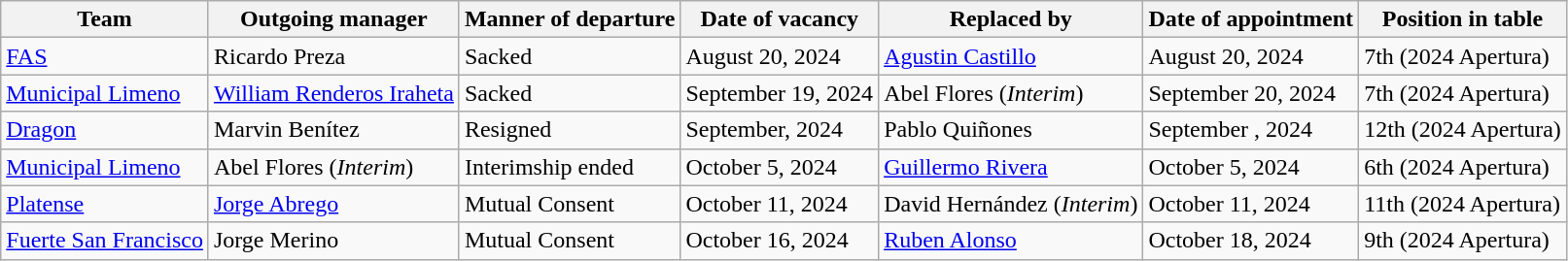<table class="wikitable">
<tr>
<th>Team</th>
<th>Outgoing manager</th>
<th>Manner of departure</th>
<th>Date of vacancy</th>
<th>Replaced by</th>
<th>Date of appointment</th>
<th>Position in table</th>
</tr>
<tr>
<td><a href='#'>FAS</a></td>
<td> Ricardo Preza </td>
<td>Sacked</td>
<td>August 20, 2024</td>
<td> <a href='#'>Agustin Castillo</a></td>
<td>August 20, 2024</td>
<td>7th (2024 Apertura)</td>
</tr>
<tr>
<td><a href='#'>Municipal Limeno</a></td>
<td> <a href='#'>William Renderos Iraheta</a></td>
<td>Sacked</td>
<td>September 19, 2024</td>
<td> Abel Flores (<em>Interim</em>)</td>
<td>September 20, 2024</td>
<td>7th (2024 Apertura)</td>
</tr>
<tr>
<td><a href='#'>Dragon</a></td>
<td> Marvin Benítez</td>
<td>Resigned</td>
<td>September, 2024</td>
<td> Pablo Quiñones </td>
<td>September , 2024</td>
<td>12th (2024 Apertura)</td>
</tr>
<tr>
<td><a href='#'>Municipal Limeno</a></td>
<td> Abel Flores (<em>Interim</em>)</td>
<td>Interimship ended</td>
<td>October 5, 2024</td>
<td> <a href='#'>Guillermo Rivera</a> </td>
<td>October 5, 2024</td>
<td>6th (2024 Apertura)</td>
</tr>
<tr>
<td><a href='#'>Platense</a></td>
<td> <a href='#'>Jorge Abrego</a></td>
<td>Mutual Consent</td>
<td>October 11, 2024</td>
<td> David Hernández (<em>Interim</em>)</td>
<td>October 11, 2024</td>
<td>11th (2024 Apertura)</td>
</tr>
<tr>
<td><a href='#'>Fuerte San Francisco</a></td>
<td> Jorge Merino </td>
<td>Mutual Consent</td>
<td>October 16, 2024</td>
<td> <a href='#'>Ruben Alonso</a></td>
<td>October 18, 2024</td>
<td>9th (2024 Apertura)</td>
</tr>
</table>
